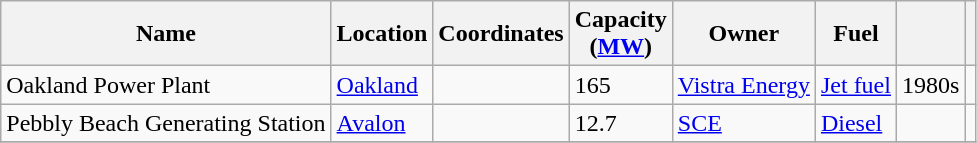<table class="wikitable sortable">
<tr>
<th>Name</th>
<th>Location</th>
<th>Coordinates</th>
<th>Capacity<br>(<a href='#'>MW</a>)</th>
<th>Owner</th>
<th>Fuel</th>
<th></th>
<th class="unsortable"></th>
</tr>
<tr>
<td>Oakland Power Plant</td>
<td><a href='#'>Oakland</a></td>
<td></td>
<td>165</td>
<td><a href='#'>Vistra Energy</a></td>
<td><a href='#'>Jet fuel</a></td>
<td>1980s</td>
<td></td>
</tr>
<tr>
<td>Pebbly Beach Generating Station</td>
<td><a href='#'>Avalon</a></td>
<td></td>
<td>12.7</td>
<td><a href='#'>SCE</a></td>
<td><a href='#'>Diesel</a></td>
<td></td>
<td></td>
</tr>
<tr>
</tr>
</table>
